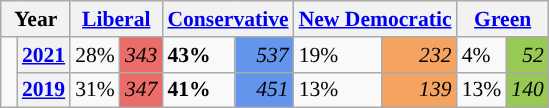<table class="wikitable" style="width:400; font-size:90%; margin-left:1em;">
<tr>
<th colspan="2" scope="col">Year</th>
<th colspan="2" scope="col"><a href='#'>Liberal</a></th>
<th colspan="2" scope="col"><a href='#'>Conservative</a></th>
<th colspan="2" scope="col"><a href='#'>New Democratic</a></th>
<th colspan="2" scope="col"><a href='#'>Green</a></th>
</tr>
<tr>
<td rowspan="2" style="width: 0.25em; background-color: "></td>
<th><a href='#'>2021</a></th>
<td>28%</td>
<td style="text-align:right; background:#EA6D6A;"><em>343</em></td>
<td><strong>43%</strong></td>
<td style="text-align:right; background:#6495ED;"><em>537</em></td>
<td>19%</td>
<td style="text-align:right; background:#F4A460;"><em>232</em></td>
<td>4%</td>
<td style="text-align:right; background:#99C955;"><em>52</em></td>
</tr>
<tr>
<th><a href='#'>2019</a></th>
<td>31%</td>
<td style="text-align:right; background:#EA6D6A;"><em>347</em></td>
<td><strong>41%</strong></td>
<td style="text-align:right; background:#6495ED;"><em>451</em></td>
<td>13%</td>
<td style="text-align:right; background:#F4A460;"><em>139</em></td>
<td>13%</td>
<td style="text-align:right; background:#99C955;"><em>140</em></td>
</tr>
</table>
